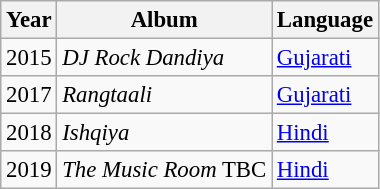<table class="wikitable" style="font-size:95%;">
<tr>
<th>Year</th>
<th>Album</th>
<th>Language</th>
</tr>
<tr>
<td>2015</td>
<td><em>DJ Rock Dandiya</em></td>
<td><a href='#'>Gujarati</a></td>
</tr>
<tr>
<td>2017</td>
<td><em>Rangtaali</em></td>
<td><a href='#'>Gujarati</a></td>
</tr>
<tr>
<td>2018</td>
<td><em>Ishqiya</em></td>
<td><a href='#'>Hindi</a></td>
</tr>
<tr>
<td>2019</td>
<td><em>The Music Room</em> TBC</td>
<td><a href='#'>Hindi</a></td>
</tr>
</table>
